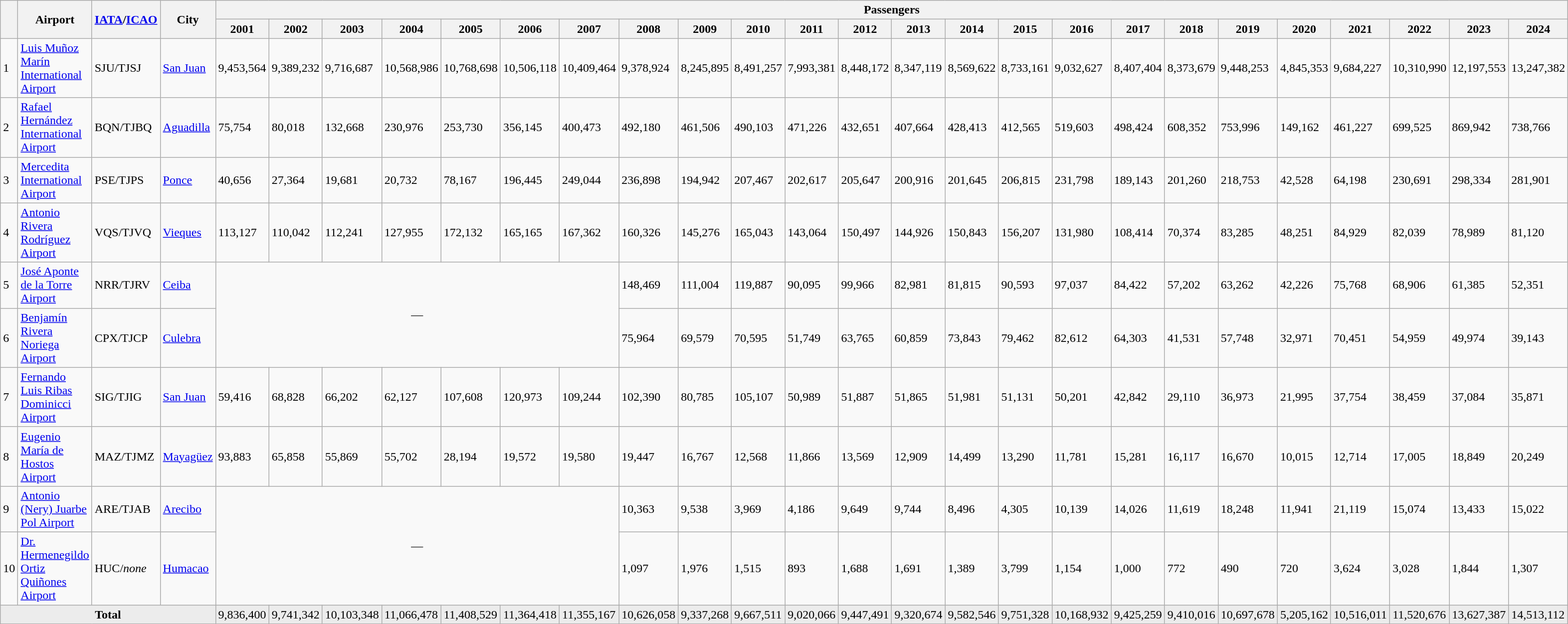<table class="sortable wikitable">
<tr>
<th rowspan="2"></th>
<th rowspan="2">Airport</th>
<th rowspan="2"><a href='#'>IATA</a>/<a href='#'>ICAO</a></th>
<th rowspan="2">City</th>
<th colspan="24">Passengers</th>
</tr>
<tr>
<th>2001</th>
<th>2002</th>
<th>2003</th>
<th>2004</th>
<th>2005</th>
<th>2006</th>
<th>2007</th>
<th>2008</th>
<th>2009</th>
<th>2010</th>
<th>2011</th>
<th>2012</th>
<th>2013</th>
<th>2014</th>
<th>2015</th>
<th>2016</th>
<th>2017</th>
<th>2018</th>
<th>2019</th>
<th>2020</th>
<th>2021</th>
<th>2022</th>
<th>2023</th>
<th>2024</th>
</tr>
<tr>
<td>1</td>
<td><a href='#'>Luis Muñoz Marín International Airport</a></td>
<td>SJU/TJSJ</td>
<td><a href='#'>San Juan</a></td>
<td>9,453,564</td>
<td>9,389,232</td>
<td>9,716,687</td>
<td>10,568,986</td>
<td>10,768,698</td>
<td>10,506,118</td>
<td>10,409,464</td>
<td>9,378,924</td>
<td>8,245,895</td>
<td>8,491,257</td>
<td>7,993,381</td>
<td>8,448,172</td>
<td>8,347,119</td>
<td>8,569,622</td>
<td>8,733,161</td>
<td>9,032,627</td>
<td>8,407,404</td>
<td>8,373,679</td>
<td>9,448,253</td>
<td>4,845,353</td>
<td>9,684,227</td>
<td>10,310,990</td>
<td>12,197,553</td>
<td>13,247,382</td>
</tr>
<tr>
<td>2</td>
<td><a href='#'>Rafael Hernández International Airport</a></td>
<td>BQN/TJBQ</td>
<td><a href='#'>Aguadilla</a></td>
<td>75,754</td>
<td>80,018</td>
<td>132,668</td>
<td>230,976</td>
<td>253,730</td>
<td>356,145</td>
<td>400,473</td>
<td>492,180</td>
<td>461,506</td>
<td>490,103</td>
<td>471,226</td>
<td>432,651</td>
<td>407,664</td>
<td>428,413</td>
<td>412,565</td>
<td>519,603</td>
<td>498,424</td>
<td>608,352</td>
<td>753,996</td>
<td>149,162</td>
<td>461,227</td>
<td>699,525</td>
<td>869,942</td>
<td>738,766</td>
</tr>
<tr>
<td>3</td>
<td><a href='#'>Mercedita International Airport</a></td>
<td>PSE/TJPS</td>
<td><a href='#'>Ponce</a></td>
<td>40,656</td>
<td>27,364</td>
<td>19,681</td>
<td>20,732</td>
<td>78,167</td>
<td>196,445</td>
<td>249,044</td>
<td>236,898</td>
<td>194,942</td>
<td>207,467</td>
<td>202,617</td>
<td>205,647</td>
<td>200,916</td>
<td>201,645</td>
<td>206,815</td>
<td>231,798</td>
<td>189,143</td>
<td>201,260</td>
<td>218,753</td>
<td>42,528</td>
<td>64,198</td>
<td>230,691</td>
<td>298,334</td>
<td>281,901</td>
</tr>
<tr>
<td>4</td>
<td><a href='#'>Antonio Rivera Rodríguez Airport</a></td>
<td>VQS/TJVQ</td>
<td><a href='#'>Vieques</a></td>
<td>113,127</td>
<td>110,042</td>
<td>112,241</td>
<td>127,955</td>
<td>172,132</td>
<td>165,165</td>
<td>167,362</td>
<td>160,326</td>
<td>145,276</td>
<td>165,043</td>
<td>143,064</td>
<td>150,497</td>
<td>144,926</td>
<td>150,843</td>
<td>156,207</td>
<td>131,980</td>
<td>108,414</td>
<td>70,374</td>
<td>83,285</td>
<td>48,251</td>
<td>84,929</td>
<td>82,039</td>
<td>78,989</td>
<td>81,120</td>
</tr>
<tr>
<td>5</td>
<td><a href='#'>José Aponte de la Torre Airport</a></td>
<td>NRR/TJRV</td>
<td><a href='#'>Ceiba</a></td>
<td rowspan=2 colspan=7 align="center">—</td>
<td>148,469</td>
<td>111,004</td>
<td>119,887</td>
<td>90,095</td>
<td>99,966</td>
<td>82,981</td>
<td>81,815</td>
<td>90,593</td>
<td>97,037</td>
<td>84,422</td>
<td>57,202</td>
<td>63,262</td>
<td>42,226</td>
<td>75,768</td>
<td>68,906</td>
<td>61,385</td>
<td>52,351</td>
</tr>
<tr>
<td>6</td>
<td><a href='#'>Benjamín Rivera Noriega Airport</a></td>
<td>CPX/TJCP</td>
<td><a href='#'>Culebra</a></td>
<td>75,964</td>
<td>69,579</td>
<td>70,595</td>
<td>51,749</td>
<td>63,765</td>
<td>60,859</td>
<td>73,843</td>
<td>79,462</td>
<td>82,612</td>
<td>64,303</td>
<td>41,531</td>
<td>57,748</td>
<td>32,971</td>
<td>70,451</td>
<td>54,959</td>
<td>49,974</td>
<td>39,143</td>
</tr>
<tr>
<td>7</td>
<td><a href='#'>Fernando Luis Ribas Dominicci Airport</a></td>
<td>SIG/TJIG</td>
<td><a href='#'>San Juan</a></td>
<td>59,416</td>
<td>68,828</td>
<td>66,202</td>
<td>62,127</td>
<td>107,608</td>
<td>120,973</td>
<td>109,244</td>
<td>102,390</td>
<td>80,785</td>
<td>105,107</td>
<td>50,989</td>
<td>51,887</td>
<td>51,865</td>
<td>51,981</td>
<td>51,131</td>
<td>50,201</td>
<td>42,842</td>
<td>29,110</td>
<td>36,973</td>
<td>21,995</td>
<td>37,754</td>
<td>38,459</td>
<td>37,084</td>
<td>35,871</td>
</tr>
<tr>
<td>8</td>
<td><a href='#'>Eugenio María de Hostos Airport</a></td>
<td>MAZ/TJMZ</td>
<td><a href='#'>Mayagüez</a></td>
<td>93,883</td>
<td>65,858</td>
<td>55,869</td>
<td>55,702</td>
<td>28,194</td>
<td>19,572</td>
<td>19,580</td>
<td>19,447</td>
<td>16,767</td>
<td>12,568</td>
<td>11,866</td>
<td>13,569</td>
<td>12,909</td>
<td>14,499</td>
<td>13,290</td>
<td>11,781</td>
<td>15,281</td>
<td>16,117</td>
<td>16,670</td>
<td>10,015</td>
<td>12,714</td>
<td>17,005</td>
<td>18,849</td>
<td>20,249</td>
</tr>
<tr>
<td>9</td>
<td><a href='#'>Antonio (Nery) Juarbe Pol Airport</a></td>
<td>ARE/TJAB</td>
<td><a href='#'>Arecibo</a></td>
<td rowspan=2 colspan=7 align="center">—</td>
<td>10,363</td>
<td>9,538</td>
<td>3,969</td>
<td>4,186</td>
<td>9,649</td>
<td>9,744</td>
<td>8,496</td>
<td>4,305</td>
<td>10,139</td>
<td>14,026</td>
<td>11,619</td>
<td>18,248</td>
<td>11,941</td>
<td>21,119</td>
<td>15,074</td>
<td>13,433</td>
<td>15,022</td>
</tr>
<tr>
<td>10</td>
<td><a href='#'>Dr. Hermenegildo Ortiz Quiñones Airport</a></td>
<td>HUC/<em>none</em></td>
<td><a href='#'>Humacao</a></td>
<td>1,097</td>
<td>1,976</td>
<td>1,515</td>
<td>893</td>
<td>1,688</td>
<td>1,691</td>
<td>1,389</td>
<td>3,799</td>
<td>1,154</td>
<td>1,000</td>
<td>772</td>
<td>490</td>
<td>720</td>
<td>3,624</td>
<td>3,028</td>
<td>1,844</td>
<td>1,307</td>
</tr>
<tr style="background-color:#ececec;">
<td colspan=4 align="center"><strong>Total</strong></td>
<td>9,836,400</td>
<td>9,741,342</td>
<td>10,103,348</td>
<td>11,066,478</td>
<td>11,408,529</td>
<td>11,364,418</td>
<td>11,355,167</td>
<td>10,626,058</td>
<td>9,337,268</td>
<td>9,667,511</td>
<td>9,020,066</td>
<td>9,447,491</td>
<td>9,320,674</td>
<td>9,582,546</td>
<td>9,751,328</td>
<td>10,168,932</td>
<td>9,425,259</td>
<td>9,410,016</td>
<td>10,697,678</td>
<td>5,205,162</td>
<td>10,516,011</td>
<td>11,520,676</td>
<td>13,627,387</td>
<td>14,513,112</td>
</tr>
</table>
